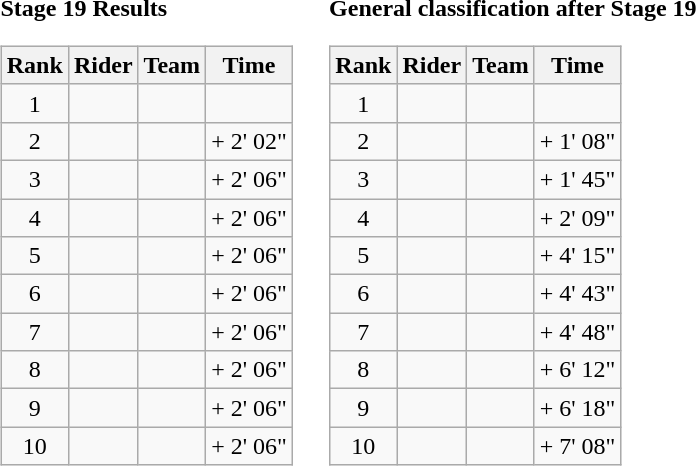<table>
<tr>
<td><strong>Stage 19 Results</strong><br><table class="wikitable">
<tr>
<th scope="col">Rank</th>
<th scope="col">Rider</th>
<th scope="col">Team</th>
<th scope="col">Time</th>
</tr>
<tr>
<td style="text-align:center;">1</td>
<td></td>
<td></td>
<td style="text-align:right;"></td>
</tr>
<tr>
<td style="text-align:center;">2</td>
<td></td>
<td></td>
<td style="text-align:right;">+ 2' 02"</td>
</tr>
<tr>
<td style="text-align:center;">3</td>
<td></td>
<td></td>
<td style="text-align:right;">+ 2' 06"</td>
</tr>
<tr>
<td style="text-align:center;">4</td>
<td></td>
<td></td>
<td style="text-align:right;">+ 2' 06"</td>
</tr>
<tr>
<td style="text-align:center;">5</td>
<td> </td>
<td></td>
<td style="text-align:right;">+ 2' 06"</td>
</tr>
<tr>
<td style="text-align:center;">6</td>
<td></td>
<td></td>
<td style="text-align:right;">+ 2' 06"</td>
</tr>
<tr>
<td style="text-align:center;">7</td>
<td></td>
<td></td>
<td style="text-align:right;">+ 2' 06"</td>
</tr>
<tr>
<td style="text-align:center;">8</td>
<td></td>
<td></td>
<td style="text-align:right;">+ 2' 06"</td>
</tr>
<tr>
<td style="text-align:center;">9</td>
<td></td>
<td></td>
<td style="text-align:right;">+ 2' 06"</td>
</tr>
<tr>
<td style="text-align:center;">10</td>
<td></td>
<td></td>
<td style="text-align:right;">+ 2' 06"</td>
</tr>
</table>
</td>
<td></td>
<td><strong>General classification after Stage 19</strong><br><table class="wikitable">
<tr>
<th scope="col">Rank</th>
<th scope="col">Rider</th>
<th scope="col">Team</th>
<th scope="col">Time</th>
</tr>
<tr>
<td style="text-align:center;">1</td>
<td> </td>
<td></td>
<td style="text-align:right;"></td>
</tr>
<tr>
<td style="text-align:center;">2</td>
<td></td>
<td></td>
<td style="text-align:right;">+ 1' 08"</td>
</tr>
<tr>
<td style="text-align:center;">3</td>
<td></td>
<td></td>
<td style="text-align:right;">+ 1' 45"</td>
</tr>
<tr>
<td style="text-align:center;">4</td>
<td></td>
<td></td>
<td style="text-align:right;">+ 2' 09"</td>
</tr>
<tr>
<td style="text-align:center;">5</td>
<td></td>
<td></td>
<td style="text-align:right;">+ 4' 15"</td>
</tr>
<tr>
<td style="text-align:center;">6</td>
<td></td>
<td></td>
<td style="text-align:right;">+ 4' 43"</td>
</tr>
<tr>
<td style="text-align:center;">7</td>
<td></td>
<td></td>
<td style="text-align:right;">+ 4' 48"</td>
</tr>
<tr>
<td style="text-align:center;">8</td>
<td></td>
<td></td>
<td style="text-align:right;">+ 6' 12"</td>
</tr>
<tr>
<td style="text-align:center;">9</td>
<td></td>
<td></td>
<td style="text-align:right;">+ 6' 18"</td>
</tr>
<tr>
<td style="text-align:center;">10</td>
<td></td>
<td></td>
<td style="text-align:right;">+ 7' 08"</td>
</tr>
</table>
</td>
</tr>
</table>
